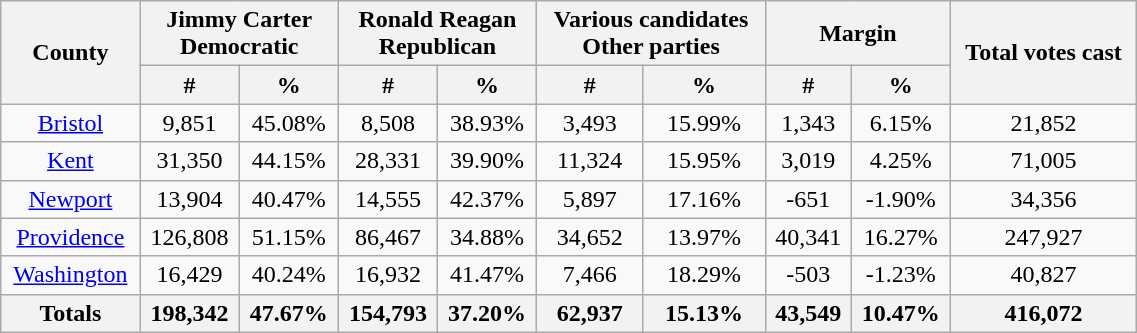<table width="60%"  class="wikitable sortable" style="text-align:center">
<tr>
<th style="text-align:center;" rowspan="2">County</th>
<th style="text-align:center;" colspan="2">Jimmy Carter<br>Democratic</th>
<th style="text-align:center;" colspan="2">Ronald Reagan<br>Republican</th>
<th style="text-align:center;" colspan="2">Various candidates<br>Other parties</th>
<th style="text-align:center;" colspan="2">Margin</th>
<th style="text-align:center;" rowspan="2">Total votes cast</th>
</tr>
<tr>
<th style="text-align:center;" data-sort-type="number">#</th>
<th style="text-align:center;" data-sort-type="number">%</th>
<th style="text-align:center;" data-sort-type="number">#</th>
<th style="text-align:center;" data-sort-type="number">%</th>
<th style="text-align:center;" data-sort-type="number">#</th>
<th style="text-align:center;" data-sort-type="number">%</th>
<th style="text-align:center;" data-sort-type="number">#</th>
<th style="text-align:center;" data-sort-type="number">%</th>
</tr>
<tr style="text-align:center;">
<td><a href='#'>Bristol</a></td>
<td>9,851</td>
<td>45.08%</td>
<td>8,508</td>
<td>38.93%</td>
<td>3,493</td>
<td>15.99%</td>
<td>1,343</td>
<td>6.15%</td>
<td>21,852</td>
</tr>
<tr style="text-align:center;">
<td><a href='#'>Kent</a></td>
<td>31,350</td>
<td>44.15%</td>
<td>28,331</td>
<td>39.90%</td>
<td>11,324</td>
<td>15.95%</td>
<td>3,019</td>
<td>4.25%</td>
<td>71,005</td>
</tr>
<tr style="text-align:center;">
<td><a href='#'>Newport</a></td>
<td>13,904</td>
<td>40.47%</td>
<td>14,555</td>
<td>42.37%</td>
<td>5,897</td>
<td>17.16%</td>
<td>-651</td>
<td>-1.90%</td>
<td>34,356</td>
</tr>
<tr style="text-align:center;">
<td><a href='#'>Providence</a></td>
<td>126,808</td>
<td>51.15%</td>
<td>86,467</td>
<td>34.88%</td>
<td>34,652</td>
<td>13.97%</td>
<td>40,341</td>
<td>16.27%</td>
<td>247,927</td>
</tr>
<tr style="text-align:center;">
<td><a href='#'>Washington</a></td>
<td>16,429</td>
<td>40.24%</td>
<td>16,932</td>
<td>41.47%</td>
<td>7,466</td>
<td>18.29%</td>
<td>-503</td>
<td>-1.23%</td>
<td>40,827</td>
</tr>
<tr>
<th>Totals</th>
<th>198,342</th>
<th>47.67%</th>
<th>154,793</th>
<th>37.20%</th>
<th>62,937</th>
<th>15.13%</th>
<th>43,549</th>
<th>10.47%</th>
<th>416,072</th>
</tr>
</table>
